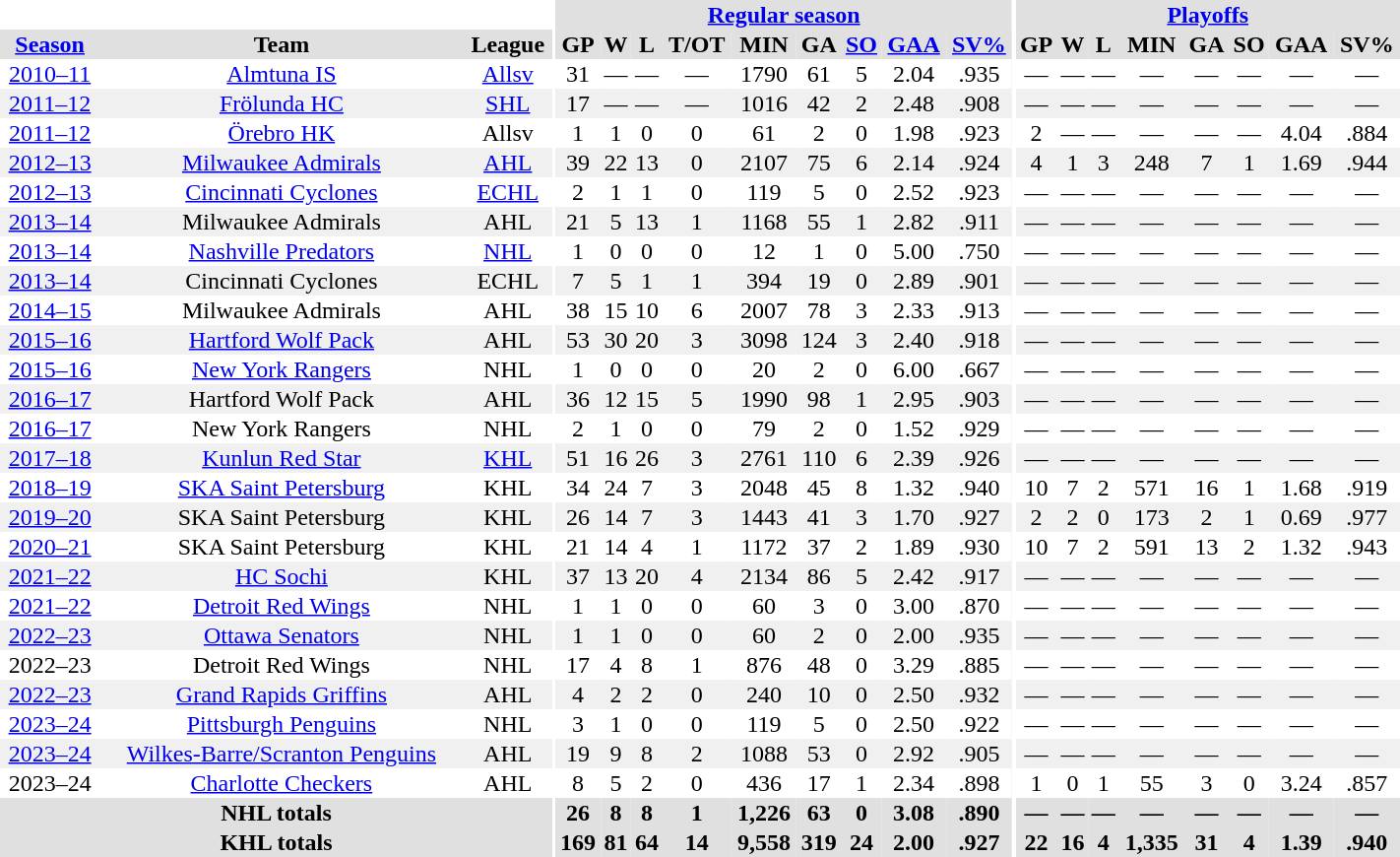<table border="0" cellpadding="1" cellspacing="0" style="text-align:center; width:75%">
<tr bgcolor="#e0e0e0">
<th colspan="3" bgcolor="#ffffff"></th>
<th rowspan="99" bgcolor="#ffffff"></th>
<th colspan="9" bgcolor="#e0e0e0"><a href='#'>Regular season</a></th>
<th rowspan="99" bgcolor="#ffffff"></th>
<th colspan="8" bgcolor="#e0e0e0"><a href='#'>Playoffs</a></th>
</tr>
<tr bgcolor="#e0e0e0">
<th><a href='#'>Season</a></th>
<th>Team</th>
<th>League</th>
<th>GP</th>
<th>W</th>
<th>L</th>
<th>T/OT</th>
<th>MIN</th>
<th>GA</th>
<th><a href='#'>SO</a></th>
<th><a href='#'>GAA</a></th>
<th><a href='#'>SV%</a></th>
<th>GP</th>
<th>W</th>
<th>L</th>
<th>MIN</th>
<th>GA</th>
<th>SO</th>
<th>GAA</th>
<th>SV%</th>
</tr>
<tr>
<td><a href='#'>2010–11</a></td>
<td><a href='#'>Almtuna IS</a></td>
<td><a href='#'>Allsv</a></td>
<td>31</td>
<td>—</td>
<td>—</td>
<td>—</td>
<td>1790</td>
<td>61</td>
<td>5</td>
<td>2.04</td>
<td>.935</td>
<td>—</td>
<td>—</td>
<td>—</td>
<td>—</td>
<td>—</td>
<td>—</td>
<td>—</td>
<td>—</td>
</tr>
<tr bgcolor="#f0f0f0">
<td><a href='#'>2011–12</a></td>
<td><a href='#'>Frölunda HC</a></td>
<td><a href='#'>SHL</a></td>
<td>17</td>
<td>—</td>
<td>—</td>
<td>—</td>
<td>1016</td>
<td>42</td>
<td>2</td>
<td>2.48</td>
<td>.908</td>
<td>—</td>
<td>—</td>
<td>—</td>
<td>—</td>
<td>—</td>
<td>—</td>
<td>—</td>
<td>—</td>
</tr>
<tr>
<td><a href='#'>2011–12</a></td>
<td><a href='#'>Örebro HK</a></td>
<td>Allsv</td>
<td>1</td>
<td>1</td>
<td>0</td>
<td>0</td>
<td>61</td>
<td>2</td>
<td>0</td>
<td>1.98</td>
<td>.923</td>
<td>2</td>
<td>—</td>
<td>—</td>
<td>—</td>
<td>—</td>
<td>—</td>
<td>4.04</td>
<td>.884</td>
</tr>
<tr bgcolor="#f0f0f0">
<td><a href='#'>2012–13</a></td>
<td><a href='#'>Milwaukee Admirals</a></td>
<td><a href='#'>AHL</a></td>
<td>39</td>
<td>22</td>
<td>13</td>
<td>0</td>
<td>2107</td>
<td>75</td>
<td>6</td>
<td>2.14</td>
<td>.924</td>
<td>4</td>
<td>1</td>
<td>3</td>
<td>248</td>
<td>7</td>
<td>1</td>
<td>1.69</td>
<td>.944</td>
</tr>
<tr>
<td><a href='#'>2012–13</a></td>
<td><a href='#'>Cincinnati Cyclones</a></td>
<td><a href='#'>ECHL</a></td>
<td>2</td>
<td>1</td>
<td>1</td>
<td>0</td>
<td>119</td>
<td>5</td>
<td>0</td>
<td>2.52</td>
<td>.923</td>
<td>—</td>
<td>—</td>
<td>—</td>
<td>—</td>
<td>—</td>
<td>—</td>
<td>—</td>
<td>—</td>
</tr>
<tr bgcolor="#f0f0f0">
<td><a href='#'>2013–14</a></td>
<td>Milwaukee Admirals</td>
<td>AHL</td>
<td>21</td>
<td>5</td>
<td>13</td>
<td>1</td>
<td>1168</td>
<td>55</td>
<td>1</td>
<td>2.82</td>
<td>.911</td>
<td>—</td>
<td>—</td>
<td>—</td>
<td>—</td>
<td>—</td>
<td>—</td>
<td>—</td>
<td>—</td>
</tr>
<tr>
<td><a href='#'>2013–14</a></td>
<td><a href='#'>Nashville Predators</a></td>
<td><a href='#'>NHL</a></td>
<td>1</td>
<td>0</td>
<td>0</td>
<td>0</td>
<td>12</td>
<td>1</td>
<td>0</td>
<td>5.00</td>
<td>.750</td>
<td>—</td>
<td>—</td>
<td>—</td>
<td>—</td>
<td>—</td>
<td>—</td>
<td>—</td>
<td>—</td>
</tr>
<tr bgcolor="#f0f0f0">
<td><a href='#'>2013–14</a></td>
<td>Cincinnati Cyclones</td>
<td>ECHL</td>
<td>7</td>
<td>5</td>
<td>1</td>
<td>1</td>
<td>394</td>
<td>19</td>
<td>0</td>
<td>2.89</td>
<td>.901</td>
<td>—</td>
<td>—</td>
<td>—</td>
<td>—</td>
<td>—</td>
<td>—</td>
<td>—</td>
<td>—</td>
</tr>
<tr>
<td><a href='#'>2014–15</a></td>
<td>Milwaukee Admirals</td>
<td>AHL</td>
<td>38</td>
<td>15</td>
<td>10</td>
<td>6</td>
<td>2007</td>
<td>78</td>
<td>3</td>
<td>2.33</td>
<td>.913</td>
<td>—</td>
<td>—</td>
<td>—</td>
<td>—</td>
<td>—</td>
<td>—</td>
<td>—</td>
<td>—</td>
</tr>
<tr bgcolor="#f0f0f0">
<td><a href='#'>2015–16</a></td>
<td><a href='#'>Hartford Wolf Pack</a></td>
<td>AHL</td>
<td>53</td>
<td>30</td>
<td>20</td>
<td>3</td>
<td>3098</td>
<td>124</td>
<td>3</td>
<td>2.40</td>
<td>.918</td>
<td>—</td>
<td>—</td>
<td>—</td>
<td>—</td>
<td>—</td>
<td>—</td>
<td>—</td>
<td>—</td>
</tr>
<tr>
<td><a href='#'>2015–16</a></td>
<td><a href='#'>New York Rangers</a></td>
<td>NHL</td>
<td>1</td>
<td>0</td>
<td>0</td>
<td>0</td>
<td>20</td>
<td>2</td>
<td>0</td>
<td>6.00</td>
<td>.667</td>
<td>—</td>
<td>—</td>
<td>—</td>
<td>—</td>
<td>—</td>
<td>—</td>
<td>—</td>
<td>—</td>
</tr>
<tr bgcolor="#f0f0f0">
<td><a href='#'>2016–17</a></td>
<td>Hartford Wolf Pack</td>
<td>AHL</td>
<td>36</td>
<td>12</td>
<td>15</td>
<td>5</td>
<td>1990</td>
<td>98</td>
<td>1</td>
<td>2.95</td>
<td>.903</td>
<td>—</td>
<td>—</td>
<td>—</td>
<td>—</td>
<td>—</td>
<td>—</td>
<td>—</td>
<td>—</td>
</tr>
<tr>
<td><a href='#'>2016–17</a></td>
<td>New York Rangers</td>
<td>NHL</td>
<td>2</td>
<td>1</td>
<td>0</td>
<td>0</td>
<td>79</td>
<td>2</td>
<td>0</td>
<td>1.52</td>
<td>.929</td>
<td>—</td>
<td>—</td>
<td>—</td>
<td>—</td>
<td>—</td>
<td>—</td>
<td>—</td>
<td>—</td>
</tr>
<tr bgcolor="#f0f0f0">
<td><a href='#'>2017–18</a></td>
<td><a href='#'>Kunlun Red Star</a></td>
<td><a href='#'>KHL</a></td>
<td>51</td>
<td>16</td>
<td>26</td>
<td>3</td>
<td>2761</td>
<td>110</td>
<td>6</td>
<td>2.39</td>
<td>.926</td>
<td>—</td>
<td>—</td>
<td>—</td>
<td>—</td>
<td>—</td>
<td>—</td>
<td>—</td>
<td>—</td>
</tr>
<tr>
<td><a href='#'>2018–19</a></td>
<td><a href='#'>SKA Saint Petersburg</a></td>
<td>KHL</td>
<td>34</td>
<td>24</td>
<td>7</td>
<td>3</td>
<td>2048</td>
<td>45</td>
<td>8</td>
<td>1.32</td>
<td>.940</td>
<td>10</td>
<td>7</td>
<td>2</td>
<td>571</td>
<td>16</td>
<td>1</td>
<td>1.68</td>
<td>.919</td>
</tr>
<tr bgcolor="#f0f0f0">
<td><a href='#'>2019–20</a></td>
<td>SKA Saint Petersburg</td>
<td>KHL</td>
<td>26</td>
<td>14</td>
<td>7</td>
<td>3</td>
<td>1443</td>
<td>41</td>
<td>3</td>
<td>1.70</td>
<td>.927</td>
<td>2</td>
<td>2</td>
<td>0</td>
<td>173</td>
<td>2</td>
<td>1</td>
<td>0.69</td>
<td>.977</td>
</tr>
<tr>
<td><a href='#'>2020–21</a></td>
<td>SKA Saint Petersburg</td>
<td>KHL</td>
<td>21</td>
<td>14</td>
<td>4</td>
<td>1</td>
<td>1172</td>
<td>37</td>
<td>2</td>
<td>1.89</td>
<td>.930</td>
<td>10</td>
<td>7</td>
<td>2</td>
<td>591</td>
<td>13</td>
<td>2</td>
<td>1.32</td>
<td>.943</td>
</tr>
<tr bgcolor="#f0f0f0">
<td><a href='#'>2021–22</a></td>
<td><a href='#'>HC Sochi</a></td>
<td>KHL</td>
<td>37</td>
<td>13</td>
<td>20</td>
<td>4</td>
<td>2134</td>
<td>86</td>
<td>5</td>
<td>2.42</td>
<td>.917</td>
<td>—</td>
<td>—</td>
<td>—</td>
<td>—</td>
<td>—</td>
<td>—</td>
<td>—</td>
<td>—</td>
</tr>
<tr>
<td><a href='#'>2021–22</a></td>
<td><a href='#'>Detroit Red Wings</a></td>
<td>NHL</td>
<td>1</td>
<td>1</td>
<td>0</td>
<td>0</td>
<td>60</td>
<td>3</td>
<td>0</td>
<td>3.00</td>
<td>.870</td>
<td>—</td>
<td>—</td>
<td>—</td>
<td>—</td>
<td>—</td>
<td>—</td>
<td>—</td>
<td>—</td>
</tr>
<tr bgcolor="#f0f0f0">
<td><a href='#'>2022–23</a></td>
<td><a href='#'>Ottawa Senators</a></td>
<td>NHL</td>
<td>1</td>
<td>1</td>
<td>0</td>
<td>0</td>
<td>60</td>
<td>2</td>
<td>0</td>
<td>2.00</td>
<td>.935</td>
<td>—</td>
<td>—</td>
<td>—</td>
<td>—</td>
<td>—</td>
<td>—</td>
<td>—</td>
<td>—</td>
</tr>
<tr>
<td>2022–23</td>
<td>Detroit Red Wings</td>
<td>NHL</td>
<td>17</td>
<td>4</td>
<td>8</td>
<td>1</td>
<td>876</td>
<td>48</td>
<td>0</td>
<td>3.29</td>
<td>.885</td>
<td>—</td>
<td>—</td>
<td>—</td>
<td>—</td>
<td>—</td>
<td>—</td>
<td>—</td>
<td>—</td>
</tr>
<tr bgcolor="#f0f0f0">
<td><a href='#'>2022–23</a></td>
<td><a href='#'>Grand Rapids Griffins</a></td>
<td>AHL</td>
<td>4</td>
<td>2</td>
<td>2</td>
<td>0</td>
<td>240</td>
<td>10</td>
<td>0</td>
<td>2.50</td>
<td>.932</td>
<td>—</td>
<td>—</td>
<td>—</td>
<td>—</td>
<td>—</td>
<td>—</td>
<td>—</td>
<td>—</td>
</tr>
<tr>
<td><a href='#'>2023–24</a></td>
<td><a href='#'>Pittsburgh Penguins</a></td>
<td>NHL</td>
<td>3</td>
<td>1</td>
<td>0</td>
<td>0</td>
<td>119</td>
<td>5</td>
<td>0</td>
<td>2.50</td>
<td>.922</td>
<td>—</td>
<td>—</td>
<td>—</td>
<td>—</td>
<td>—</td>
<td>—</td>
<td>—</td>
<td>—</td>
</tr>
<tr bgcolor="#f0f0f0">
<td><a href='#'>2023–24</a></td>
<td><a href='#'>Wilkes-Barre/Scranton Penguins</a></td>
<td>AHL</td>
<td>19</td>
<td>9</td>
<td>8</td>
<td>2</td>
<td>1088</td>
<td>53</td>
<td>0</td>
<td>2.92</td>
<td>.905</td>
<td>—</td>
<td>—</td>
<td>—</td>
<td>—</td>
<td>—</td>
<td>—</td>
<td>—</td>
<td>—</td>
</tr>
<tr>
<td>2023–24</td>
<td><a href='#'>Charlotte Checkers</a></td>
<td>AHL</td>
<td>8</td>
<td>5</td>
<td>2</td>
<td>0</td>
<td>436</td>
<td>17</td>
<td>1</td>
<td>2.34</td>
<td>.898</td>
<td>1</td>
<td>0</td>
<td>1</td>
<td>55</td>
<td>3</td>
<td>0</td>
<td>3.24</td>
<td>.857</td>
</tr>
<tr bgcolor="#e0e0e0">
<th colspan="3">NHL totals</th>
<th>26</th>
<th>8</th>
<th>8</th>
<th>1</th>
<th>1,226</th>
<th>63</th>
<th>0</th>
<th>3.08</th>
<th>.890</th>
<th>—</th>
<th>—</th>
<th>—</th>
<th>—</th>
<th>—</th>
<th>—</th>
<th>—</th>
<th>—</th>
</tr>
<tr bgcolor="#e0e0e0">
<th colspan="3">KHL totals</th>
<th>169</th>
<th>81</th>
<th>64</th>
<th>14</th>
<th>9,558</th>
<th>319</th>
<th>24</th>
<th>2.00</th>
<th>.927</th>
<th>22</th>
<th>16</th>
<th>4</th>
<th>1,335</th>
<th>31</th>
<th>4</th>
<th>1.39</th>
<th>.940</th>
</tr>
</table>
